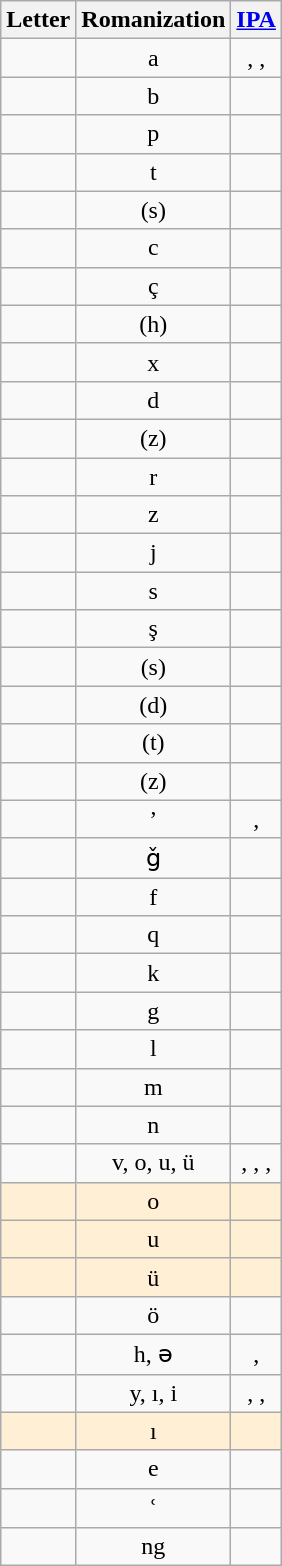<table class="wikitable" style="text-align: center">
<tr>
<th>Letter</th>
<th>Romanization</th>
<th><a href='#'>IPA</a></th>
</tr>
<tr>
<td style="font-size:200%"></td>
<td>a</td>
<td>, , </td>
</tr>
<tr>
<td style="font-size:200%"></td>
<td>b</td>
<td></td>
</tr>
<tr>
<td style="font-size:200%"></td>
<td>p</td>
<td></td>
</tr>
<tr>
<td style="font-size:200%"></td>
<td>t</td>
<td></td>
</tr>
<tr>
<td style="font-size:200%"></td>
<td>(s)</td>
<td></td>
</tr>
<tr>
<td style="font-size:200%"></td>
<td>c</td>
<td></td>
</tr>
<tr>
<td style="font-size:200%"></td>
<td>ç</td>
<td></td>
</tr>
<tr>
<td style="font-size:200%"></td>
<td>(h)</td>
<td></td>
</tr>
<tr>
<td style="font-size:200%"></td>
<td>x</td>
<td></td>
</tr>
<tr>
<td style="font-size:200%"></td>
<td>d</td>
<td></td>
</tr>
<tr>
<td style="font-size:200%"></td>
<td>(z)</td>
<td></td>
</tr>
<tr>
<td style="font-size:200%"></td>
<td>r</td>
<td></td>
</tr>
<tr>
<td style="font-size:200%"></td>
<td>z</td>
<td></td>
</tr>
<tr>
<td style="font-size:200%"></td>
<td>j</td>
<td></td>
</tr>
<tr>
<td style="font-size:200%"></td>
<td>s</td>
<td></td>
</tr>
<tr>
<td style="font-size:200%"></td>
<td>ş</td>
<td></td>
</tr>
<tr>
<td style="font-size:200%"></td>
<td>(s)</td>
<td></td>
</tr>
<tr>
<td style="font-size:200%"></td>
<td>(d)</td>
<td></td>
</tr>
<tr>
<td style="font-size:200%"></td>
<td>(t)</td>
<td></td>
</tr>
<tr>
<td style="font-size:200%"></td>
<td>(z)</td>
<td></td>
</tr>
<tr>
<td style="font-size:200%"></td>
<td>’</td>
<td>, </td>
</tr>
<tr>
<td style="font-size:200%"></td>
<td>ǧ</td>
<td></td>
</tr>
<tr>
<td style="font-size:200%"></td>
<td>f</td>
<td></td>
</tr>
<tr>
<td style="font-size:200%"></td>
<td>q</td>
<td></td>
</tr>
<tr>
<td style="font-size:200%"></td>
<td>k</td>
<td></td>
</tr>
<tr>
<td style="font-size:200%"></td>
<td>g</td>
<td></td>
</tr>
<tr>
<td style="font-size:200%"></td>
<td>l</td>
<td></td>
</tr>
<tr>
<td style="font-size:200%"></td>
<td>m</td>
<td></td>
</tr>
<tr>
<td style="font-size:200%"></td>
<td>n</td>
<td></td>
</tr>
<tr>
<td style="font-size:200%"></td>
<td>v, o, u, ü</td>
<td>, , , </td>
</tr>
<tr bgcolor="#FFEFD5">
<td style="font-size:200%"></td>
<td>o</td>
<td></td>
</tr>
<tr bgcolor="#FFEFD5">
<td style="font-size:200%"></td>
<td>u</td>
<td></td>
</tr>
<tr bgcolor="#FFEFD5">
<td style="font-size:200%"></td>
<td>ü</td>
<td></td>
</tr>
<tr>
<td style="font-size:200%"></td>
<td>ö</td>
<td></td>
</tr>
<tr>
<td style="font-size:200%"></td>
<td>h, ə</td>
<td>, </td>
</tr>
<tr>
<td style="font-size:200%"></td>
<td>y, ı, i</td>
<td>, , </td>
</tr>
<tr bgcolor="#FFEFD5">
<td style="font-size:200%"></td>
<td>ı</td>
<td></td>
</tr>
<tr>
<td style="font-size:200%"></td>
<td>e</td>
<td></td>
</tr>
<tr>
<td style="font-size:200%"></td>
<td>ʿ</td>
<td></td>
</tr>
<tr>
<td style="font-size:200%"></td>
<td>ng</td>
<td></td>
</tr>
</table>
